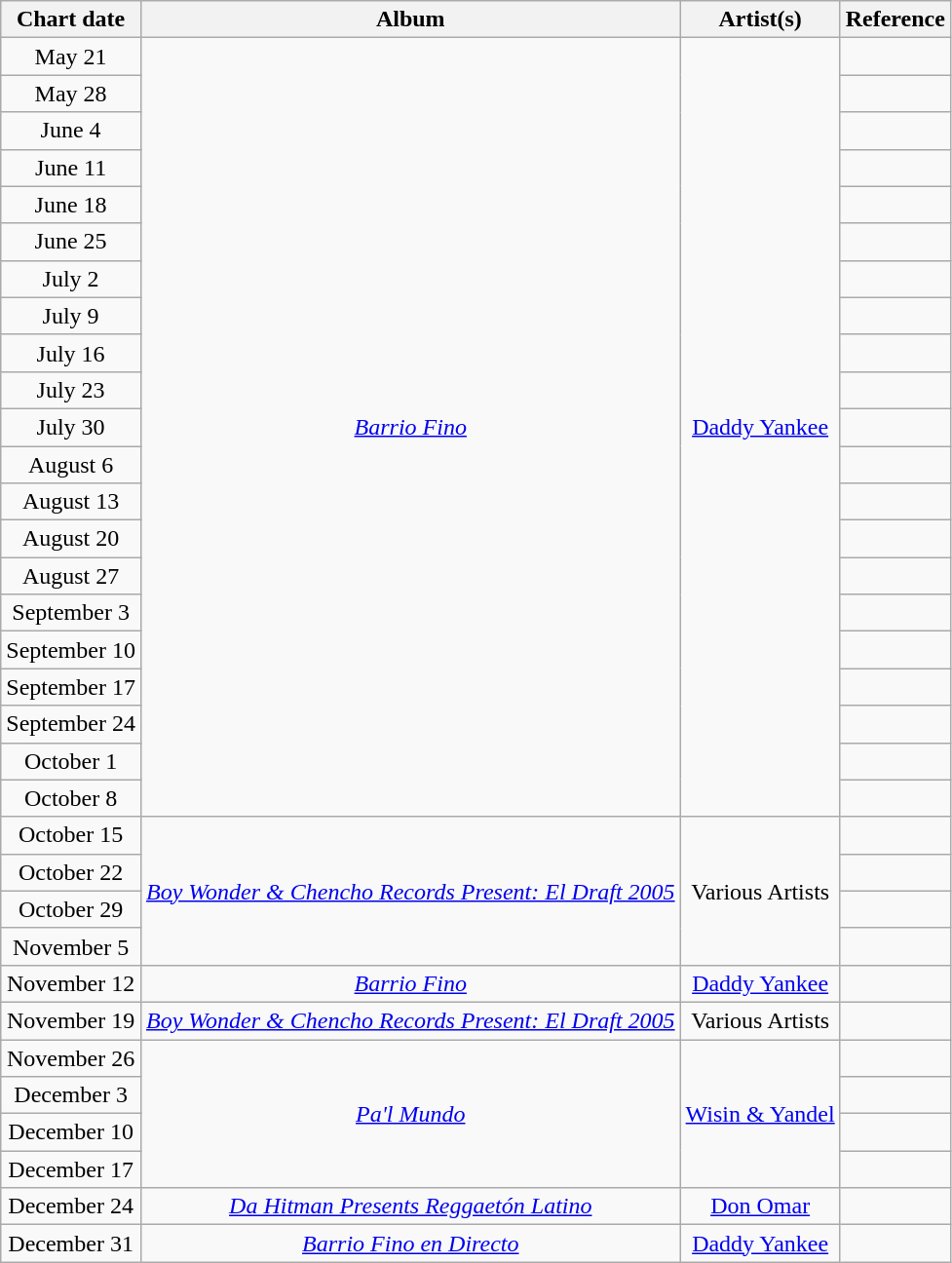<table class="wikitable" border="1" style="text-align: center">
<tr>
<th>Chart date</th>
<th>Album</th>
<th>Artist(s)</th>
<th class="unsortable">Reference</th>
</tr>
<tr>
<td>May 21</td>
<td rowspan="21"><em><a href='#'>Barrio Fino</a></em></td>
<td rowspan="21"><a href='#'>Daddy Yankee</a></td>
<td></td>
</tr>
<tr>
<td>May 28</td>
<td></td>
</tr>
<tr>
<td>June 4</td>
<td></td>
</tr>
<tr>
<td>June 11</td>
<td></td>
</tr>
<tr>
<td>June 18</td>
<td></td>
</tr>
<tr>
<td>June 25</td>
<td></td>
</tr>
<tr>
<td>July 2</td>
<td></td>
</tr>
<tr>
<td>July 9</td>
<td></td>
</tr>
<tr>
<td>July 16</td>
<td></td>
</tr>
<tr>
<td>July 23</td>
<td></td>
</tr>
<tr>
<td>July 30</td>
<td></td>
</tr>
<tr>
<td>August 6</td>
<td></td>
</tr>
<tr>
<td>August 13</td>
<td></td>
</tr>
<tr>
<td>August 20</td>
<td></td>
</tr>
<tr>
<td>August 27</td>
<td></td>
</tr>
<tr>
<td>September 3</td>
<td></td>
</tr>
<tr>
<td>September 10</td>
<td></td>
</tr>
<tr>
<td>September 17</td>
<td></td>
</tr>
<tr>
<td>September 24</td>
<td></td>
</tr>
<tr>
<td>October 1</td>
<td></td>
</tr>
<tr>
<td>October 8</td>
<td></td>
</tr>
<tr>
<td>October 15</td>
<td rowspan="4"><em><a href='#'>Boy Wonder & Chencho Records Present: El Draft 2005</a></em></td>
<td rowspan="4">Various Artists</td>
<td></td>
</tr>
<tr>
<td>October 22</td>
<td></td>
</tr>
<tr>
<td>October 29</td>
<td></td>
</tr>
<tr>
<td>November 5</td>
<td></td>
</tr>
<tr>
<td>November 12</td>
<td><em><a href='#'>Barrio Fino</a></em></td>
<td><a href='#'>Daddy Yankee</a></td>
<td></td>
</tr>
<tr>
<td>November 19</td>
<td><em><a href='#'>Boy Wonder & Chencho Records Present: El Draft 2005</a></em></td>
<td>Various Artists</td>
<td></td>
</tr>
<tr>
<td>November 26</td>
<td rowspan="4"><em><a href='#'>Pa'l Mundo</a></em></td>
<td rowspan="4"><a href='#'>Wisin & Yandel</a></td>
<td></td>
</tr>
<tr>
<td>December 3</td>
<td></td>
</tr>
<tr>
<td>December 10</td>
<td></td>
</tr>
<tr>
<td>December 17</td>
<td></td>
</tr>
<tr>
<td>December 24</td>
<td><em><a href='#'>Da Hitman Presents Reggaetón Latino</a></em></td>
<td><a href='#'>Don Omar</a></td>
<td></td>
</tr>
<tr>
<td>December 31</td>
<td><em><a href='#'>Barrio Fino en Directo</a></em></td>
<td><a href='#'>Daddy Yankee</a></td>
<td></td>
</tr>
</table>
